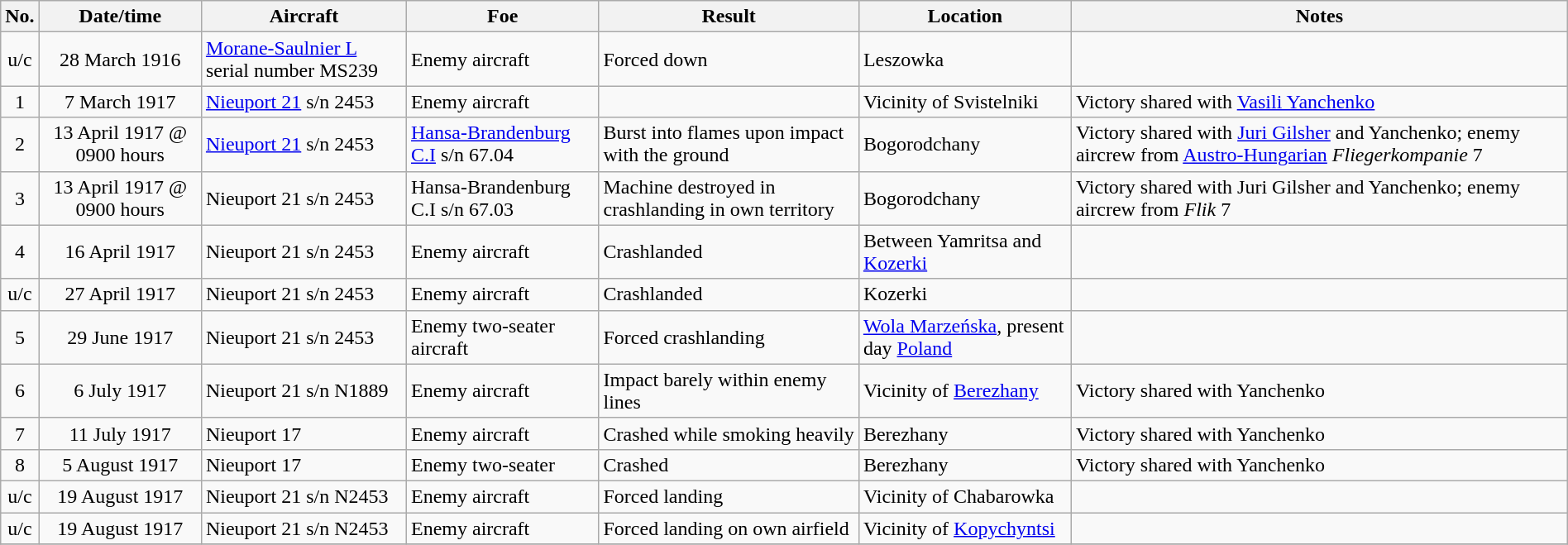<table class="wikitable" border="1" style="margin: 1em auto 1em auto">
<tr>
<th>No.</th>
<th>Date/time</th>
<th>Aircraft</th>
<th>Foe</th>
<th>Result</th>
<th>Location</th>
<th>Notes</th>
</tr>
<tr>
<td align="center">u/c</td>
<td align="center">28 March 1916</td>
<td><a href='#'>Morane-Saulnier L</a> serial number MS239</td>
<td>Enemy aircraft</td>
<td>Forced down</td>
<td>Leszowka</td>
<td></td>
</tr>
<tr>
<td align="center">1</td>
<td align="center">7 March 1917</td>
<td><a href='#'>Nieuport 21</a> s/n 2453</td>
<td>Enemy aircraft</td>
<td></td>
<td>Vicinity of Svistelniki</td>
<td>Victory shared with <a href='#'>Vasili Yanchenko</a></td>
</tr>
<tr>
<td align="center">2</td>
<td align="center">13 April 1917 @ 0900 hours</td>
<td><a href='#'>Nieuport 21</a> s/n 2453</td>
<td><a href='#'>Hansa-Brandenburg C.I</a> s/n 67.04</td>
<td>Burst into flames upon impact with the ground</td>
<td>Bogorodchany</td>
<td>Victory shared with <a href='#'>Juri Gilsher</a> and Yanchenko; enemy aircrew from <a href='#'>Austro-Hungarian</a> <em>Fliegerkompanie</em> 7</td>
</tr>
<tr>
<td align="center">3</td>
<td align="center">13 April 1917 @ 0900 hours</td>
<td>Nieuport 21 s/n 2453</td>
<td>Hansa-Brandenburg C.I s/n 67.03</td>
<td>Machine destroyed in crashlanding in own territory</td>
<td>Bogorodchany</td>
<td>Victory shared with Juri Gilsher and Yanchenko; enemy aircrew from <em>Flik</em> 7</td>
</tr>
<tr>
<td align="center">4</td>
<td align="center">16 April 1917</td>
<td>Nieuport 21 s/n 2453</td>
<td>Enemy aircraft</td>
<td>Crashlanded</td>
<td>Between Yamritsa and <a href='#'>Kozerki</a></td>
<td></td>
</tr>
<tr>
<td align="center">u/c</td>
<td align="center">27 April 1917</td>
<td>Nieuport 21 s/n 2453</td>
<td>Enemy aircraft</td>
<td>Crashlanded</td>
<td>Kozerki</td>
<td></td>
</tr>
<tr>
<td align="center">5</td>
<td align="center">29 June 1917</td>
<td>Nieuport 21 s/n 2453</td>
<td>Enemy two-seater aircraft</td>
<td>Forced crashlanding</td>
<td><a href='#'>Wola Marzeńska</a>, present day <a href='#'>Poland</a></td>
<td></td>
</tr>
<tr>
<td align="center">6</td>
<td align="center">6 July 1917</td>
<td>Nieuport 21 s/n N1889</td>
<td>Enemy aircraft</td>
<td>Impact barely within enemy lines</td>
<td>Vicinity of <a href='#'>Berezhany</a></td>
<td>Victory shared with Yanchenko</td>
</tr>
<tr>
<td align="center">7</td>
<td align="center">11 July 1917</td>
<td>Nieuport 17</td>
<td>Enemy aircraft</td>
<td>Crashed while smoking heavily</td>
<td>Berezhany</td>
<td>Victory shared with Yanchenko</td>
</tr>
<tr>
<td align="center">8</td>
<td align="center">5 August 1917</td>
<td>Nieuport 17</td>
<td>Enemy two-seater</td>
<td>Crashed</td>
<td>Berezhany</td>
<td>Victory shared with Yanchenko</td>
</tr>
<tr>
<td align="center">u/c</td>
<td align="center">19 August 1917</td>
<td>Nieuport 21 s/n N2453</td>
<td>Enemy aircraft</td>
<td>Forced landing</td>
<td>Vicinity of Chabarowka</td>
<td></td>
</tr>
<tr>
<td align="center">u/c</td>
<td align="center">19 August 1917</td>
<td>Nieuport 21 s/n N2453</td>
<td>Enemy aircraft</td>
<td>Forced landing on own airfield</td>
<td>Vicinity of <a href='#'>Kopychyntsi</a></td>
<td></td>
</tr>
<tr>
</tr>
</table>
